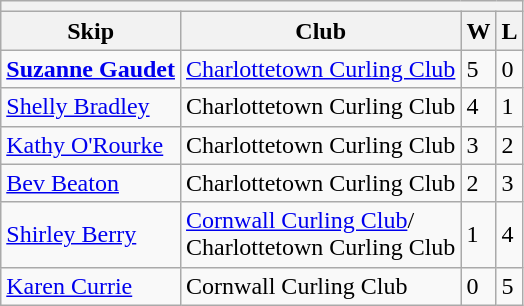<table class="wikitable">
<tr>
<th align="center" colspan=4></th>
</tr>
<tr>
<th>Skip</th>
<th>Club</th>
<th>W</th>
<th>L</th>
</tr>
<tr>
<td><strong><a href='#'>Suzanne Gaudet</a></strong></td>
<td><a href='#'>Charlottetown Curling Club</a></td>
<td>5</td>
<td>0</td>
</tr>
<tr>
<td><a href='#'>Shelly Bradley</a></td>
<td>Charlottetown Curling Club</td>
<td>4</td>
<td>1</td>
</tr>
<tr>
<td><a href='#'>Kathy O'Rourke</a></td>
<td>Charlottetown Curling Club</td>
<td>3</td>
<td>2</td>
</tr>
<tr>
<td><a href='#'>Bev Beaton</a></td>
<td>Charlottetown Curling Club</td>
<td>2</td>
<td>3</td>
</tr>
<tr>
<td><a href='#'>Shirley Berry</a></td>
<td><a href='#'>Cornwall Curling Club</a>/ <br>Charlottetown Curling Club</td>
<td>1</td>
<td>4</td>
</tr>
<tr>
<td><a href='#'>Karen Currie</a></td>
<td>Cornwall Curling Club</td>
<td>0</td>
<td>5</td>
</tr>
</table>
